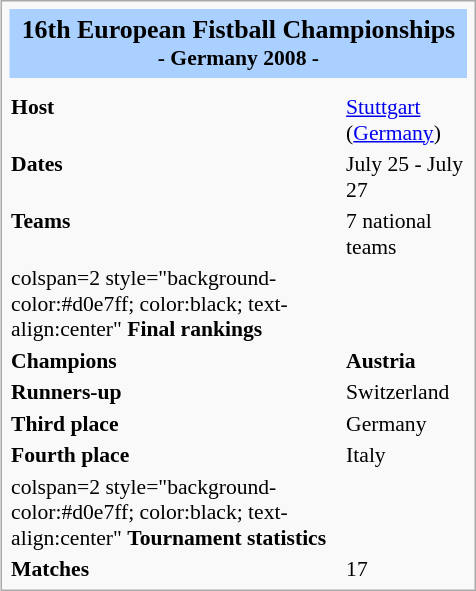<table class="infobox" style="font-size: 90%; width: 22em;">
<tr>
<td colspan="2" style="background-color:#AAD0FF; color:black; text-align:center; padding:0.3em"><big><strong>16th European Fistball Championships</strong></big> <br><strong>- Germany 2008 -</strong></td>
</tr>
<tr>
<td colspan="2" style="text-align: center;"></td>
</tr>
<tr style="vertical-align:top;">
<th colspan=2></th>
</tr>
<tr style="vertical-align:top;">
<td><strong>Host</strong></td>
<td><a href='#'>Stuttgart</a>  (<a href='#'>Germany</a>)</td>
</tr>
<tr style="vertical-align:top;">
<td><strong>Dates</strong></td>
<td>July 25 - July 27</td>
</tr>
<tr style="vertical-align:top;">
<td><strong>Teams</strong></td>
<td>7 national teams</td>
</tr>
<tr>
<td>colspan=2 style="background-color:#d0e7ff; color:black; text-align:center" <strong>Final rankings</strong></td>
</tr>
<tr style="vertical-align:top;">
<td><strong>Champions</strong> </td>
<td> <strong>Austria</strong></td>
</tr>
<tr>
<td><strong>Runners-up</strong> </td>
<td> Switzerland</td>
</tr>
<tr>
<td><strong>Third place</strong> </td>
<td> Germany</td>
</tr>
<tr>
<td><strong>Fourth place</strong></td>
<td> Italy</td>
</tr>
<tr>
<td>colspan=2 style="background-color:#d0e7ff; color:black; text-align:center" <strong>Tournament statistics</strong></td>
</tr>
<tr>
<td><strong>Matches</strong></td>
<td>17</td>
</tr>
</table>
